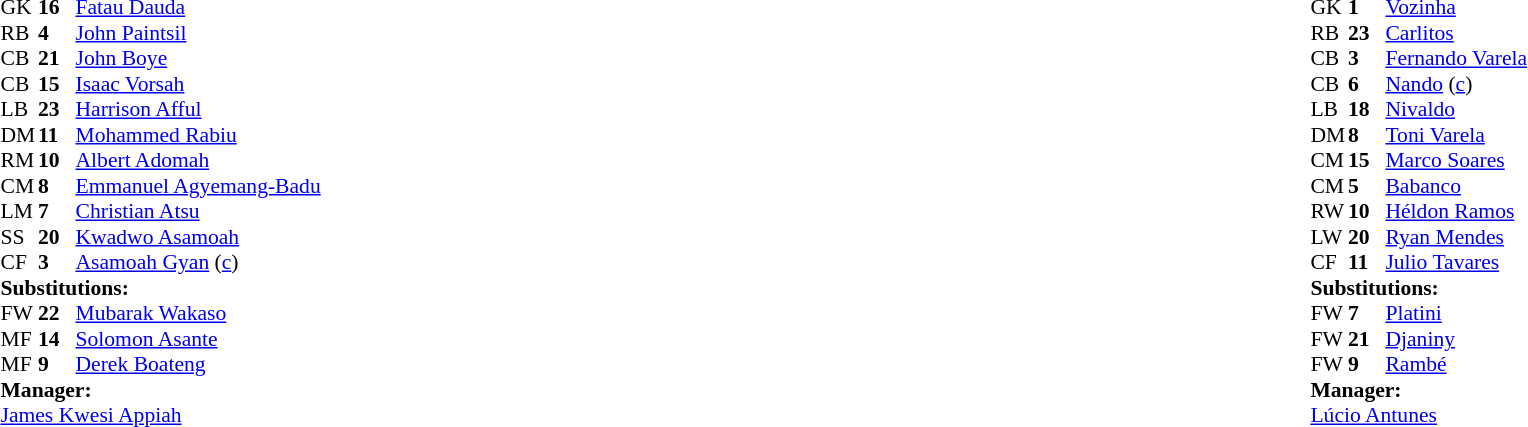<table width="100%">
<tr>
<td valign="top" width="50%"><br><table style="font-size: 90%" cellspacing="0" cellpadding="0">
<tr>
<th width=25></th>
<th width=25></th>
</tr>
<tr>
<td>GK</td>
<td><strong>16</strong></td>
<td><a href='#'>Fatau Dauda</a></td>
</tr>
<tr>
<td>RB</td>
<td><strong>4</strong></td>
<td><a href='#'>John Paintsil</a></td>
<td></td>
</tr>
<tr>
<td>CB</td>
<td><strong>21</strong></td>
<td><a href='#'>John Boye</a></td>
</tr>
<tr>
<td>CB</td>
<td><strong>15</strong></td>
<td><a href='#'>Isaac Vorsah</a></td>
</tr>
<tr>
<td>LB</td>
<td><strong>23</strong></td>
<td><a href='#'>Harrison Afful</a></td>
<td></td>
</tr>
<tr>
<td>DM</td>
<td><strong>11</strong></td>
<td><a href='#'>Mohammed Rabiu</a></td>
<td></td>
<td></td>
</tr>
<tr>
<td>RM</td>
<td><strong>10</strong></td>
<td><a href='#'>Albert Adomah</a></td>
<td></td>
<td></td>
</tr>
<tr>
<td>CM</td>
<td><strong>8</strong></td>
<td><a href='#'>Emmanuel Agyemang-Badu</a></td>
</tr>
<tr>
<td>LM</td>
<td><strong>7</strong></td>
<td><a href='#'>Christian Atsu</a></td>
<td></td>
<td></td>
</tr>
<tr>
<td>SS</td>
<td><strong>20</strong></td>
<td><a href='#'>Kwadwo Asamoah</a></td>
</tr>
<tr>
<td>CF</td>
<td><strong>3</strong></td>
<td><a href='#'>Asamoah Gyan</a> (<a href='#'>c</a>)</td>
</tr>
<tr>
<td colspan=3><strong>Substitutions:</strong></td>
</tr>
<tr>
<td>FW</td>
<td><strong>22</strong></td>
<td><a href='#'>Mubarak Wakaso</a></td>
<td></td>
<td></td>
</tr>
<tr>
<td>MF</td>
<td><strong>14</strong></td>
<td><a href='#'>Solomon Asante</a></td>
<td></td>
<td></td>
</tr>
<tr>
<td>MF</td>
<td><strong>9</strong></td>
<td><a href='#'>Derek Boateng</a></td>
<td></td>
<td></td>
</tr>
<tr>
<td colspan=3><strong>Manager:</strong></td>
</tr>
<tr>
<td colspan=3><a href='#'>James Kwesi Appiah</a></td>
</tr>
</table>
</td>
<td valign="top"></td>
<td valign="top" width="50%"><br><table style="font-size: 90%" cellspacing="0" cellpadding="0" align="center">
<tr>
<th width=25></th>
<th width=25></th>
</tr>
<tr>
<td>GK</td>
<td><strong>1</strong></td>
<td><a href='#'>Vozinha</a></td>
</tr>
<tr>
<td>RB</td>
<td><strong>23</strong></td>
<td><a href='#'>Carlitos</a></td>
<td></td>
</tr>
<tr>
<td>CB</td>
<td><strong>3</strong></td>
<td><a href='#'>Fernando Varela</a></td>
</tr>
<tr>
<td>CB</td>
<td><strong>6</strong></td>
<td><a href='#'>Nando</a> (<a href='#'>c</a>)</td>
</tr>
<tr>
<td>LB</td>
<td><strong>18</strong></td>
<td><a href='#'>Nivaldo</a></td>
</tr>
<tr>
<td>DM</td>
<td><strong>8</strong></td>
<td><a href='#'>Toni Varela</a></td>
<td></td>
<td></td>
</tr>
<tr>
<td>CM</td>
<td><strong>15</strong></td>
<td><a href='#'>Marco Soares</a></td>
</tr>
<tr>
<td>CM</td>
<td><strong>5</strong></td>
<td><a href='#'>Babanco</a></td>
<td></td>
</tr>
<tr>
<td>RW</td>
<td><strong>10</strong></td>
<td><a href='#'>Héldon Ramos</a></td>
</tr>
<tr>
<td>LW</td>
<td><strong>20</strong></td>
<td><a href='#'>Ryan Mendes</a></td>
<td></td>
<td></td>
</tr>
<tr>
<td>CF</td>
<td><strong>11</strong></td>
<td><a href='#'>Julio Tavares</a></td>
<td></td>
<td></td>
</tr>
<tr>
<td colspan=3><strong>Substitutions:</strong></td>
</tr>
<tr>
<td>FW</td>
<td><strong>7</strong></td>
<td><a href='#'>Platini</a></td>
<td></td>
<td></td>
</tr>
<tr>
<td>FW</td>
<td><strong>21</strong></td>
<td><a href='#'>Djaniny</a></td>
<td></td>
<td></td>
</tr>
<tr>
<td>FW</td>
<td><strong>9</strong></td>
<td><a href='#'>Rambé</a></td>
<td></td>
<td></td>
</tr>
<tr>
<td colspan=3><strong>Manager:</strong></td>
</tr>
<tr>
<td colspan=3><a href='#'>Lúcio Antunes</a></td>
</tr>
</table>
</td>
</tr>
</table>
